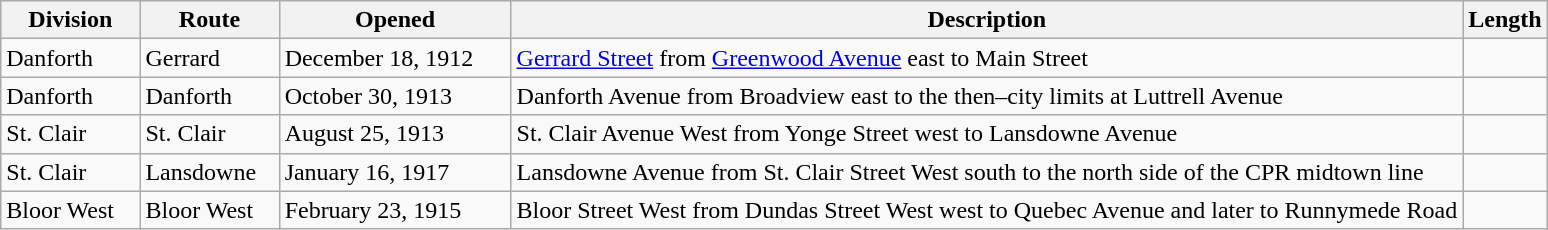<table class="wikitable">
<tr>
<th width="9%">Division</th>
<th width="9%">Route</th>
<th width="15%">Opened</th>
<th>Description</th>
<th>Length</th>
</tr>
<tr>
<td>Danforth</td>
<td>Gerrard</td>
<td>December 18, 1912</td>
<td><a href='#'>Gerrard Street</a> from <a href='#'>Greenwood Avenue</a> east to Main Street</td>
<td></td>
</tr>
<tr>
<td>Danforth</td>
<td>Danforth</td>
<td>October 30, 1913</td>
<td>Danforth Avenue from Broadview east to the then–city limits at Luttrell Avenue</td>
<td></td>
</tr>
<tr>
<td>St. Clair</td>
<td>St. Clair</td>
<td>August 25, 1913</td>
<td>St. Clair Avenue West from Yonge Street west to Lansdowne Avenue</td>
<td></td>
</tr>
<tr>
<td>St. Clair</td>
<td>Lansdowne</td>
<td>January 16, 1917</td>
<td>Lansdowne Avenue from St. Clair Street West south to the north side of the CPR midtown line</td>
<td></td>
</tr>
<tr>
<td>Bloor West</td>
<td>Bloor West</td>
<td>February 23, 1915</td>
<td>Bloor Street West from Dundas Street West west to Quebec Avenue and later to Runnymede Road</td>
<td></td>
</tr>
</table>
